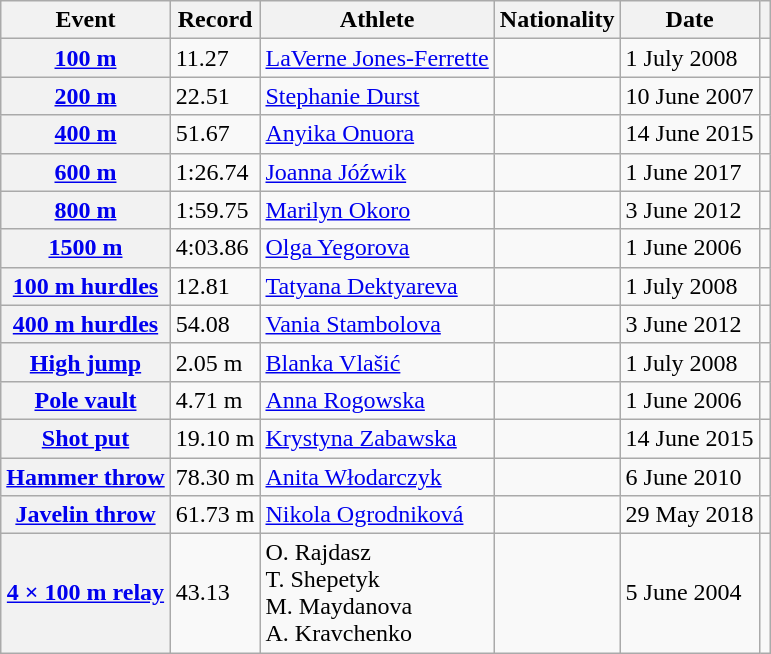<table class="wikitable plainrowheaders sticky-header">
<tr>
<th scope="col">Event</th>
<th scope="col">Record</th>
<th scope="col">Athlete</th>
<th scope="col">Nationality</th>
<th scope="col">Date</th>
<th scope="col"></th>
</tr>
<tr>
<th scope="row"><a href='#'>100 m</a></th>
<td>11.27</td>
<td><a href='#'>LaVerne Jones-Ferrette</a></td>
<td></td>
<td>1 July 2008</td>
<td></td>
</tr>
<tr>
<th scope="row"><a href='#'>200 m</a></th>
<td>22.51</td>
<td><a href='#'>Stephanie Durst</a></td>
<td></td>
<td>10 June 2007</td>
<td></td>
</tr>
<tr>
<th scope="row"><a href='#'>400 m</a></th>
<td>51.67</td>
<td><a href='#'>Anyika Onuora</a></td>
<td></td>
<td>14 June 2015</td>
<td></td>
</tr>
<tr>
<th scope="row"><a href='#'>600 m</a></th>
<td>1:26.74</td>
<td><a href='#'>Joanna Jóźwik</a></td>
<td></td>
<td>1 June 2017</td>
<td></td>
</tr>
<tr>
<th scope="row"><a href='#'>800 m</a></th>
<td>1:59.75 </td>
<td><a href='#'>Marilyn Okoro</a></td>
<td></td>
<td>3 June 2012</td>
<td></td>
</tr>
<tr>
<th scope="row"><a href='#'>1500 m</a></th>
<td>4:03.86</td>
<td><a href='#'>Olga Yegorova</a></td>
<td></td>
<td>1 June 2006</td>
<td></td>
</tr>
<tr>
<th scope="row"><a href='#'>100 m hurdles</a></th>
<td>12.81</td>
<td><a href='#'>Tatyana Dektyareva</a></td>
<td></td>
<td>1 July 2008</td>
<td></td>
</tr>
<tr>
<th scope="row"><a href='#'>400 m hurdles</a></th>
<td>54.08</td>
<td><a href='#'>Vania Stambolova</a></td>
<td></td>
<td>3 June 2012</td>
<td></td>
</tr>
<tr>
<th scope="row"><a href='#'>High jump</a></th>
<td>2.05 m</td>
<td><a href='#'>Blanka Vlašić</a></td>
<td></td>
<td>1 July 2008</td>
<td></td>
</tr>
<tr>
<th scope="row"><a href='#'>Pole vault</a></th>
<td>4.71 m</td>
<td><a href='#'>Anna Rogowska</a></td>
<td></td>
<td>1 June 2006</td>
<td></td>
</tr>
<tr>
<th scope="row"><a href='#'>Shot put</a></th>
<td>19.10 m</td>
<td><a href='#'>Krystyna Zabawska</a></td>
<td></td>
<td>14 June 2015</td>
<td></td>
</tr>
<tr>
<th scope="row"><a href='#'>Hammer throw</a></th>
<td>78.30 m</td>
<td><a href='#'>Anita Włodarczyk</a></td>
<td></td>
<td>6 June 2010</td>
<td></td>
</tr>
<tr>
<th scope="row"><a href='#'>Javelin throw</a></th>
<td>61.73 m</td>
<td><a href='#'>Nikola Ogrodniková</a></td>
<td></td>
<td>29 May 2018</td>
<td></td>
</tr>
<tr>
<th scope="row"><a href='#'>4 × 100 m relay</a></th>
<td>43.13</td>
<td>O. Rajdasz<br>T. Shepetyk<br> M. Maydanova<br>A. Kravchenko</td>
<td></td>
<td>5 June 2004</td>
<td></td>
</tr>
</table>
